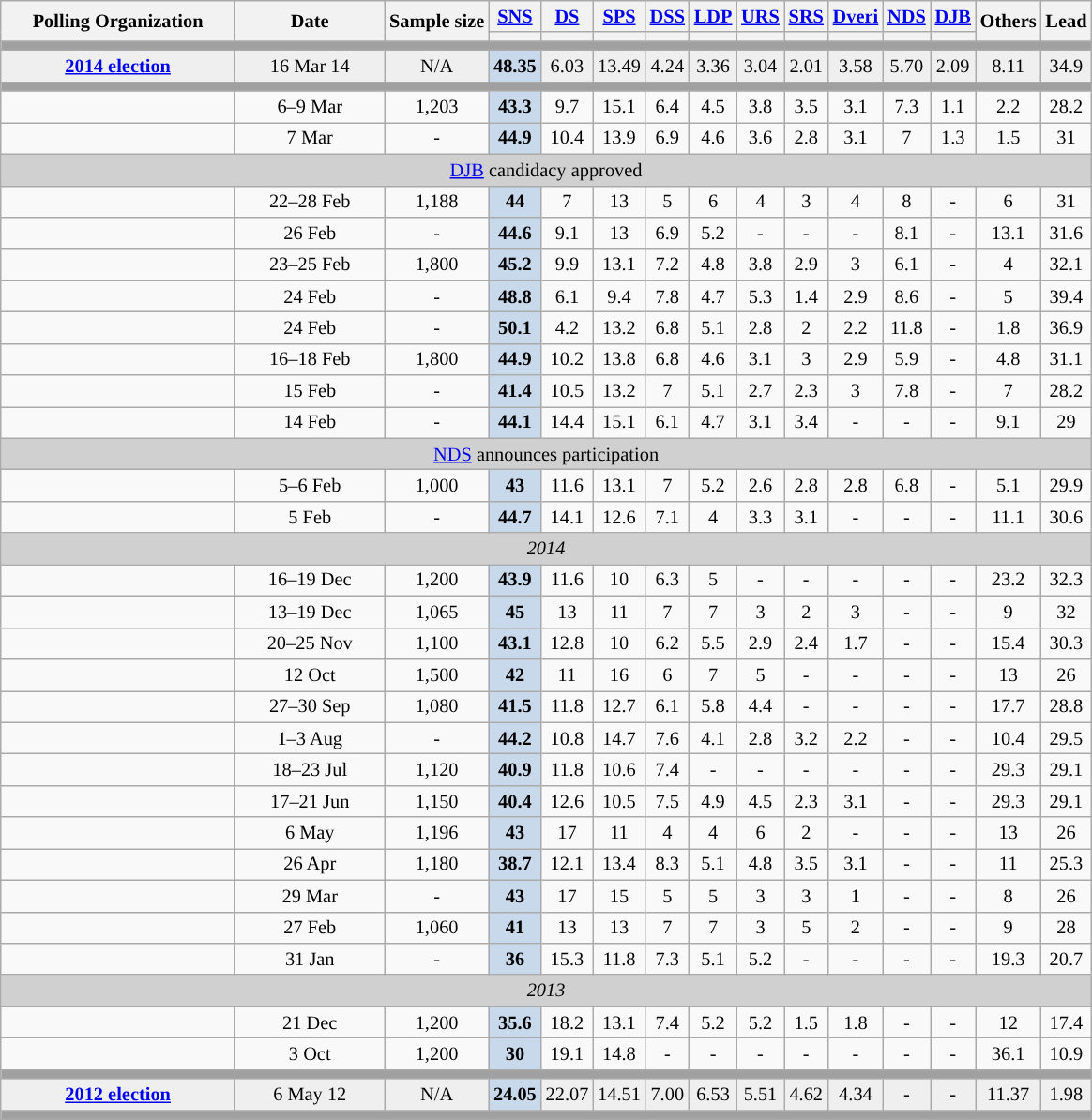<table class="wikitable" style="text-align:center; font-size:85%; line-height:16px; margin-bottom:0">
<tr>
<th style="width:160px;" rowspan="2">Polling Organization</th>
<th style="width:100px;" rowspan="2">Date</th>
<th rowspan="2">Sample size</th>
<th><a href='#'>SNS</a></th>
<th><a href='#'>DS</a></th>
<th><a href='#'>SPS</a></th>
<th><a href='#'>DSS</a></th>
<th><a href='#'>LDP</a></th>
<th><a href='#'>URS</a></th>
<th><a href='#'>SRS</a></th>
<th><a href='#'>Dveri</a></th>
<th><a href='#'>NDS</a></th>
<th><a href='#'>DJB</a></th>
<th rowspan="2">Others</th>
<th rowspan="2">Lead</th>
</tr>
<tr>
<th style="background:"></th>
<th style="background:"></th>
<th style="background:"></th>
<th style="background:"></th>
<th style="background:"></th>
<th style="background:"></th>
<th style="background:"></th>
<th style="background:"></th>
<th style="background:"></th>
<th style="background:"></th>
</tr>
<tr>
<td colspan="15" style="background:#A0A0A0"></td>
</tr>
<tr style="background:#EFEFEF;">
<td><strong><a href='#'>2014 election</a></strong></td>
<td>16 Mar 14</td>
<td>N/A</td>
<td style="background:#C8D9EC"><strong>48.35</strong></td>
<td>6.03</td>
<td>13.49</td>
<td>4.24</td>
<td>3.36</td>
<td>3.04</td>
<td>2.01</td>
<td>3.58</td>
<td>5.70</td>
<td>2.09</td>
<td>8.11</td>
<td style="background:">34.9</td>
</tr>
<tr>
<td colspan="15" style="background:#A0A0A0"></td>
</tr>
<tr>
<td></td>
<td>6–9 Mar</td>
<td>1,203</td>
<td style="background:#C8D9EC"><strong>43.3</strong></td>
<td>9.7</td>
<td>15.1</td>
<td>6.4</td>
<td>4.5</td>
<td>3.8</td>
<td>3.5</td>
<td>3.1</td>
<td>7.3</td>
<td>1.1</td>
<td>2.2</td>
<td style="background:">28.2</td>
</tr>
<tr>
<td></td>
<td>7 Mar</td>
<td>-</td>
<td style="background:#C8D9EC"><strong>44.9</strong></td>
<td>10.4</td>
<td>13.9</td>
<td>6.9</td>
<td>4.6</td>
<td>3.6</td>
<td>2.8</td>
<td>3.1</td>
<td>7</td>
<td>1.3</td>
<td>1.5</td>
<td style="background:">31</td>
</tr>
<tr>
<td colspan="15" style="background:#D0D0D0; color:black"><a href='#'>DJB</a> candidacy approved</td>
</tr>
<tr>
<td></td>
<td>22–28 Feb</td>
<td>1,188</td>
<td style="background:#C8D9EC"><strong>44</strong></td>
<td>7</td>
<td>13</td>
<td>5</td>
<td>6</td>
<td>4</td>
<td>3</td>
<td>4</td>
<td>8</td>
<td>-</td>
<td>6</td>
<td style="background:">31</td>
</tr>
<tr>
<td></td>
<td>26 Feb</td>
<td>-</td>
<td style="background:#C8D9EC"><strong>44.6</strong></td>
<td>9.1</td>
<td>13</td>
<td>6.9</td>
<td>5.2</td>
<td>-</td>
<td>-</td>
<td>-</td>
<td>8.1</td>
<td>-</td>
<td>13.1</td>
<td style="background:">31.6</td>
</tr>
<tr>
<td></td>
<td>23–25 Feb</td>
<td>1,800</td>
<td style="background:#C8D9EC"><strong>45.2</strong></td>
<td>9.9</td>
<td>13.1</td>
<td>7.2</td>
<td>4.8</td>
<td>3.8</td>
<td>2.9</td>
<td>3</td>
<td>6.1</td>
<td>-</td>
<td>4</td>
<td style="background:">32.1</td>
</tr>
<tr>
<td></td>
<td>24 Feb</td>
<td>-</td>
<td style="background:#C8D9EC"><strong>48.8</strong></td>
<td>6.1</td>
<td>9.4</td>
<td>7.8</td>
<td>4.7</td>
<td>5.3</td>
<td>1.4</td>
<td>2.9</td>
<td>8.6</td>
<td>-</td>
<td>5</td>
<td style="background:">39.4</td>
</tr>
<tr>
<td></td>
<td>24 Feb</td>
<td>-</td>
<td style="background:#C8D9EC"><strong>50.1</strong></td>
<td>4.2</td>
<td>13.2</td>
<td>6.8</td>
<td>5.1</td>
<td>2.8</td>
<td>2</td>
<td>2.2</td>
<td>11.8</td>
<td>-</td>
<td>1.8</td>
<td style="background:">36.9</td>
</tr>
<tr>
<td></td>
<td>16–18 Feb</td>
<td>1,800</td>
<td style="background:#C8D9EC"><strong>44.9</strong></td>
<td>10.2</td>
<td>13.8</td>
<td>6.8</td>
<td>4.6</td>
<td>3.1</td>
<td>3</td>
<td>2.9</td>
<td>5.9</td>
<td>-</td>
<td>4.8</td>
<td style="background:">31.1</td>
</tr>
<tr>
<td></td>
<td>15 Feb</td>
<td>-</td>
<td style="background:#C8D9EC"><strong>41.4</strong></td>
<td>10.5</td>
<td>13.2</td>
<td>7</td>
<td>5.1</td>
<td>2.7</td>
<td>2.3</td>
<td>3</td>
<td>7.8</td>
<td>-</td>
<td>7</td>
<td style="background:">28.2</td>
</tr>
<tr>
<td></td>
<td>14 Feb</td>
<td>-</td>
<td style="background:#C8D9EC"><strong>44.1</strong></td>
<td>14.4</td>
<td>15.1</td>
<td>6.1</td>
<td>4.7</td>
<td>3.1</td>
<td>3.4</td>
<td>-</td>
<td>-</td>
<td>-</td>
<td>9.1</td>
<td style="background:">29</td>
</tr>
<tr>
<td colspan="15" style="background:#D0D0D0; color:black"><a href='#'>NDS</a> announces participation</td>
</tr>
<tr>
<td></td>
<td>5–6 Feb</td>
<td>1,000</td>
<td style="background:#C8D9EC"><strong>43</strong></td>
<td>11.6</td>
<td>13.1</td>
<td>7</td>
<td>5.2</td>
<td>2.6</td>
<td>2.8</td>
<td>2.8</td>
<td>6.8</td>
<td>-</td>
<td>5.1</td>
<td style="background:">29.9</td>
</tr>
<tr>
<td></td>
<td>5 Feb</td>
<td>-</td>
<td style="background:#C8D9EC"><strong>44.7</strong></td>
<td>14.1</td>
<td>12.6</td>
<td>7.1</td>
<td>4</td>
<td>3.3</td>
<td>3.1</td>
<td>-</td>
<td>-</td>
<td>-</td>
<td>11.1</td>
<td style="background:">30.6</td>
</tr>
<tr>
<td colspan="15" style="background:#D0D0D0; color:black"><em>2014</em></td>
</tr>
<tr>
<td></td>
<td>16–19 Dec</td>
<td>1,200</td>
<td style="background:#C8D9EC"><strong>43.9</strong></td>
<td>11.6</td>
<td>10</td>
<td>6.3</td>
<td>5</td>
<td>-</td>
<td>-</td>
<td>-</td>
<td>-</td>
<td>-</td>
<td>23.2</td>
<td style="background:">32.3</td>
</tr>
<tr>
<td></td>
<td>13–19 Dec</td>
<td>1,065</td>
<td style="background:#C8D9EC"><strong>45</strong></td>
<td>13</td>
<td>11</td>
<td>7</td>
<td>7</td>
<td>3</td>
<td>2</td>
<td>3</td>
<td>-</td>
<td>-</td>
<td>9</td>
<td style="background:">32</td>
</tr>
<tr>
<td></td>
<td>20–25 Nov</td>
<td>1,100</td>
<td style="background:#C8D9EC"><strong>43.1</strong></td>
<td>12.8</td>
<td>10</td>
<td>6.2</td>
<td>5.5</td>
<td>2.9</td>
<td>2.4</td>
<td>1.7</td>
<td>-</td>
<td>-</td>
<td>15.4</td>
<td style="background:">30.3</td>
</tr>
<tr>
<td></td>
<td>12 Oct</td>
<td>1,500</td>
<td style="background:#C8D9EC"><strong>42</strong></td>
<td>11</td>
<td>16</td>
<td>6</td>
<td>7</td>
<td>5</td>
<td>-</td>
<td>-</td>
<td>-</td>
<td>-</td>
<td>13</td>
<td style="background:">26</td>
</tr>
<tr>
<td></td>
<td>27–30 Sep</td>
<td>1,080</td>
<td style="background:#C8D9EC"><strong>41.5</strong></td>
<td>11.8</td>
<td>12.7</td>
<td>6.1</td>
<td>5.8</td>
<td>4.4</td>
<td>-</td>
<td>-</td>
<td>-</td>
<td>-</td>
<td>17.7</td>
<td style="background:">28.8</td>
</tr>
<tr>
<td></td>
<td>1–3 Aug</td>
<td>-</td>
<td style="background:#C8D9EC"><strong>44.2</strong></td>
<td>10.8</td>
<td>14.7</td>
<td>7.6</td>
<td>4.1</td>
<td>2.8</td>
<td>3.2</td>
<td>2.2</td>
<td>-</td>
<td>-</td>
<td>10.4</td>
<td style="background:">29.5</td>
</tr>
<tr>
<td></td>
<td>18–23 Jul</td>
<td>1,120</td>
<td style="background:#C8D9EC"><strong>40.9</strong></td>
<td>11.8</td>
<td>10.6</td>
<td>7.4</td>
<td>-</td>
<td>-</td>
<td>-</td>
<td>-</td>
<td>-</td>
<td>-</td>
<td>29.3</td>
<td style="background:">29.1</td>
</tr>
<tr>
<td></td>
<td>17–21 Jun</td>
<td>1,150</td>
<td style="background:#C8D9EC"><strong>40.4</strong></td>
<td>12.6</td>
<td>10.5</td>
<td>7.5</td>
<td>4.9</td>
<td>4.5</td>
<td>2.3</td>
<td>3.1</td>
<td>-</td>
<td>-</td>
<td>29.3</td>
<td style="background:">29.1</td>
</tr>
<tr>
<td></td>
<td>6 May</td>
<td>1,196</td>
<td style="background:#C8D9EC"><strong>43</strong></td>
<td>17</td>
<td>11</td>
<td>4</td>
<td>4</td>
<td>6</td>
<td>2</td>
<td>-</td>
<td>-</td>
<td>-</td>
<td>13</td>
<td style="background:">26</td>
</tr>
<tr>
<td></td>
<td>26 Apr</td>
<td>1,180</td>
<td style="background:#C8D9EC"><strong>38.7</strong></td>
<td>12.1</td>
<td>13.4</td>
<td>8.3</td>
<td>5.1</td>
<td>4.8</td>
<td>3.5</td>
<td>3.1</td>
<td>-</td>
<td>-</td>
<td>11</td>
<td style="background:">25.3</td>
</tr>
<tr>
<td></td>
<td>29 Mar</td>
<td>-</td>
<td style="background:#C8D9EC"><strong>43</strong></td>
<td>17</td>
<td>15</td>
<td>5</td>
<td>5</td>
<td>3</td>
<td>3</td>
<td>1</td>
<td>-</td>
<td>-</td>
<td>8</td>
<td style="background:">26</td>
</tr>
<tr>
<td></td>
<td>27 Feb</td>
<td>1,060</td>
<td style="background:#C8D9EC"><strong>41</strong></td>
<td>13</td>
<td>13</td>
<td>7</td>
<td>7</td>
<td>3</td>
<td>5</td>
<td>2</td>
<td>-</td>
<td>-</td>
<td>9</td>
<td style="background:">28</td>
</tr>
<tr>
<td></td>
<td>31 Jan</td>
<td>-</td>
<td style="background:#C8D9EC"><strong>36</strong></td>
<td>15.3</td>
<td>11.8</td>
<td>7.3</td>
<td>5.1</td>
<td>5.2</td>
<td>-</td>
<td>-</td>
<td>-</td>
<td>-</td>
<td>19.3</td>
<td style="background:">20.7</td>
</tr>
<tr>
<td colspan="15" style="background:#D0D0D0; color:black"><em>2013</em></td>
</tr>
<tr>
<td></td>
<td>21 Dec</td>
<td>1,200</td>
<td style="background:#C8D9EC"><strong>35.6</strong></td>
<td>18.2</td>
<td>13.1</td>
<td>7.4</td>
<td>5.2</td>
<td>5.2</td>
<td>1.5</td>
<td>1.8</td>
<td>-</td>
<td>-</td>
<td>12</td>
<td style="background:">17.4</td>
</tr>
<tr>
<td></td>
<td>3 Oct</td>
<td>1,200</td>
<td style="background:#C8D9EC"><strong>30</strong></td>
<td>19.1</td>
<td>14.8</td>
<td>-</td>
<td>-</td>
<td>-</td>
<td>-</td>
<td>-</td>
<td>-</td>
<td>-</td>
<td>36.1</td>
<td style="background:">10.9</td>
</tr>
<tr>
<td colspan="15" style="background:#A0A0A0"></td>
</tr>
<tr style="background:#EFEFEF;">
<td><strong><a href='#'>2012 election</a></strong></td>
<td>6 May 12</td>
<td>N/A</td>
<td style="background:#C8D9EC"><strong>24.05</strong></td>
<td>22.07</td>
<td>14.51</td>
<td>7.00</td>
<td>6.53</td>
<td>5.51</td>
<td>4.62</td>
<td>4.34</td>
<td>-</td>
<td>-</td>
<td>11.37</td>
<td style="background:">1.98</td>
</tr>
<tr>
<td colspan="15" style="background:#A0A0A0"></td>
</tr>
</table>
